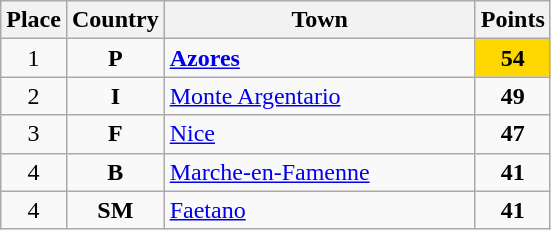<table class="wikitable" style="text-align;">
<tr>
<th width="25">Place</th>
<th width="25">Country</th>
<th width="200">Town</th>
<th width="25">Points</th>
</tr>
<tr>
<td align="center">1</td>
<td align="center"><strong>P</strong></td>
<td align="left"><strong><a href='#'>Azores</a></strong></td>
<td align="center"; style="background-color:gold;"><strong>54</strong></td>
</tr>
<tr>
<td align="center">2</td>
<td align="center"><strong>I</strong></td>
<td align="left"><a href='#'>Monte Argentario</a></td>
<td align="center"><strong>49</strong></td>
</tr>
<tr>
<td align="center">3</td>
<td align="center"><strong>F</strong></td>
<td align="left"><a href='#'>Nice</a></td>
<td align="center"><strong>47</strong></td>
</tr>
<tr>
<td align="center">4</td>
<td align="center"><strong>B</strong></td>
<td align="left"><a href='#'>Marche-en-Famenne</a></td>
<td align="center"><strong>41</strong></td>
</tr>
<tr>
<td align="center">4</td>
<td align="center"><strong>SM</strong></td>
<td align="left"><a href='#'>Faetano</a></td>
<td align="center"><strong>41</strong></td>
</tr>
</table>
